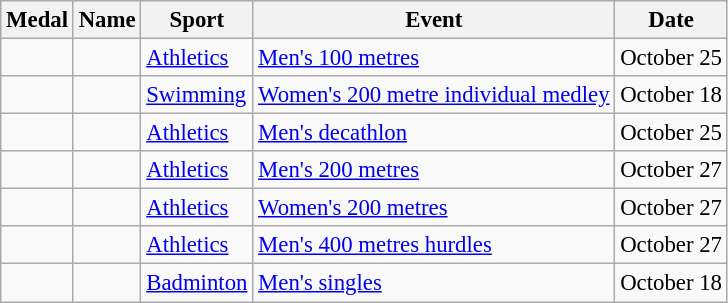<table class="wikitable sortable" border="1" style="font-size:95%">
<tr>
<th>Medal</th>
<th>Name</th>
<th>Sport</th>
<th>Event</th>
<th>Date</th>
</tr>
<tr>
<td></td>
<td></td>
<td><a href='#'>Athletics</a></td>
<td><a href='#'>Men's 100 metres</a></td>
<td>October 25</td>
</tr>
<tr>
<td></td>
<td></td>
<td><a href='#'>Swimming</a></td>
<td><a href='#'>Women's 200 metre individual medley</a></td>
<td>October 18</td>
</tr>
<tr>
<td></td>
<td></td>
<td><a href='#'>Athletics</a></td>
<td><a href='#'>Men's decathlon</a></td>
<td>October 25</td>
</tr>
<tr>
<td></td>
<td></td>
<td><a href='#'>Athletics</a></td>
<td><a href='#'>Men's 200 metres</a></td>
<td>October 27</td>
</tr>
<tr>
<td></td>
<td></td>
<td><a href='#'>Athletics</a></td>
<td><a href='#'>Women's 200 metres</a></td>
<td>October 27</td>
</tr>
<tr>
<td></td>
<td></td>
<td><a href='#'>Athletics</a></td>
<td><a href='#'>Men's 400 metres hurdles</a></td>
<td>October 27</td>
</tr>
<tr>
<td></td>
<td></td>
<td><a href='#'>Badminton</a></td>
<td><a href='#'>Men's singles</a></td>
<td>October 18</td>
</tr>
</table>
